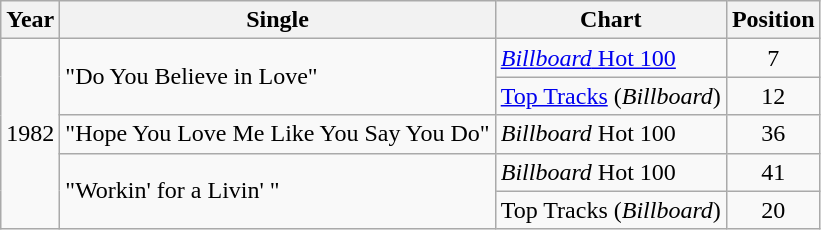<table class="wikitable">
<tr>
<th>Year</th>
<th>Single</th>
<th>Chart</th>
<th>Position</th>
</tr>
<tr>
<td rowspan=5>1982</td>
<td rowspan=2>"Do You Believe in Love"</td>
<td><a href='#'><em>Billboard</em> Hot 100</a></td>
<td align="center">7</td>
</tr>
<tr>
<td><a href='#'>Top Tracks</a> (<em>Billboard</em>)</td>
<td align="center">12</td>
</tr>
<tr>
<td>"Hope You Love Me Like You Say You Do"</td>
<td><em>Billboard</em> Hot 100</td>
<td align="center">36</td>
</tr>
<tr>
<td rowspan=2>"Workin' for a Livin' "</td>
<td><em>Billboard</em> Hot 100</td>
<td align="center">41</td>
</tr>
<tr>
<td>Top Tracks (<em>Billboard</em>)</td>
<td align="center">20</td>
</tr>
</table>
